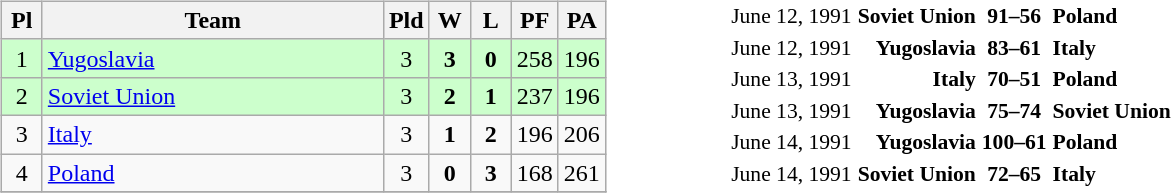<table>
<tr>
<td width="50%"><br><table class="wikitable" style="text-align: center;">
<tr>
<th width=20>Pl</th>
<th width=220>Team</th>
<th width=20>Pld</th>
<th width=20>W</th>
<th width=20>L</th>
<th width=20>PF</th>
<th width=20>PA</th>
</tr>
<tr bgcolor=ccffcc>
<td>1</td>
<td align="left"> <a href='#'>Yugoslavia</a></td>
<td>3</td>
<td><strong>3</strong></td>
<td><strong>0</strong></td>
<td>258</td>
<td>196</td>
</tr>
<tr bgcolor=ccffcc>
<td>2</td>
<td align="left"> <a href='#'>Soviet Union</a></td>
<td>3</td>
<td><strong>2</strong></td>
<td><strong>1</strong></td>
<td>237</td>
<td>196</td>
</tr>
<tr>
<td>3</td>
<td align="left"> <a href='#'>Italy</a></td>
<td>3</td>
<td><strong>1</strong></td>
<td><strong>2</strong></td>
<td>196</td>
<td>206</td>
</tr>
<tr>
<td>4</td>
<td align="left"> <a href='#'>Poland</a></td>
<td>3</td>
<td><strong>0</strong></td>
<td><strong>3</strong></td>
<td>168</td>
<td>261</td>
</tr>
<tr>
</tr>
</table>
</td>
<td><br><table style="font-size:90%; margin: 0 auto;">
<tr>
<td>June 12, 1991</td>
<td align="right"><strong>Soviet Union</strong> </td>
<td align="center"><strong>91–56</strong></td>
<td><strong> Poland</strong></td>
</tr>
<tr>
<td>June 12, 1991</td>
<td align="right"><strong>Yugoslavia</strong> </td>
<td align="center"><strong>83–61</strong></td>
<td><strong> Italy</strong></td>
</tr>
<tr>
<td>June 13, 1991</td>
<td align="right"><strong>Italy</strong> </td>
<td align="center"><strong>70–51</strong></td>
<td><strong> Poland</strong></td>
</tr>
<tr>
<td>June 13, 1991</td>
<td align="right"><strong>Yugoslavia</strong> </td>
<td align="center"><strong>75–74</strong></td>
<td><strong> Soviet Union</strong></td>
</tr>
<tr>
<td>June 14, 1991</td>
<td align="right"><strong>Yugoslavia</strong> </td>
<td align="center"><strong>100–61</strong></td>
<td><strong> Poland</strong></td>
</tr>
<tr>
<td>June 14, 1991</td>
<td align="right"><strong>Soviet Union</strong> </td>
<td align="center"><strong>72–65</strong></td>
<td><strong> Italy</strong></td>
</tr>
<tr>
</tr>
</table>
</td>
</tr>
</table>
